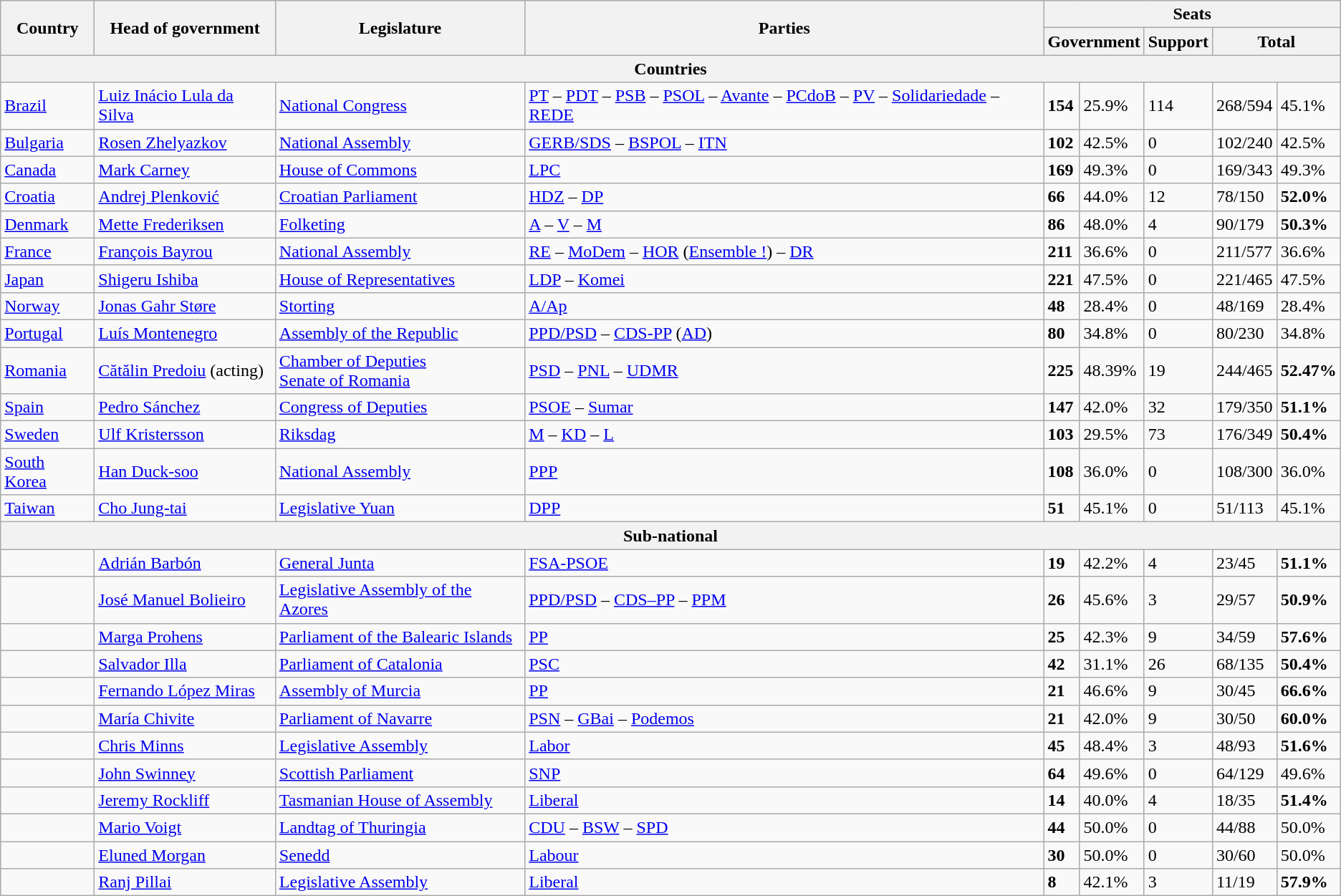<table class="wikitable sortable">
<tr>
<th rowspan="2">Country</th>
<th rowspan="2">Head of government</th>
<th rowspan="2">Legislature</th>
<th rowspan="2">Parties</th>
<th colspan="5">Seats</th>
</tr>
<tr>
<th colspan="2">Government</th>
<th>Support<br></th>
<th colspan="2">Total</th>
</tr>
<tr>
<th colspan="9">Countries</th>
</tr>
<tr>
<td> <a href='#'>Brazil</a></td>
<td><a href='#'>Luiz Inácio Lula da Silva</a></td>
<td><a href='#'>National Congress</a></td>
<td><a href='#'>PT</a> – <a href='#'>PDT</a> – <a href='#'>PSB</a> – <a href='#'>PSOL</a> – <a href='#'>Avante</a> – <a href='#'>PCdoB</a> – <a href='#'>PV</a> – <a href='#'>Solidariedade</a> – <a href='#'>REDE</a></td>
<td><strong>154</strong></td>
<td>25.9%</td>
<td>114</td>
<td>268/594</td>
<td>45.1%</td>
</tr>
<tr>
<td> <a href='#'>Bulgaria</a></td>
<td><a href='#'>Rosen Zhelyazkov</a></td>
<td><a href='#'>National Assembly</a></td>
<td><a href='#'>GERB/SDS</a> – <a href='#'>BSPOL</a> – <a href='#'>ITN</a></td>
<td><strong>102</strong></td>
<td>42.5%</td>
<td>0</td>
<td>102/240</td>
<td>42.5%</td>
</tr>
<tr>
<td> <a href='#'>Canada</a></td>
<td><a href='#'>Mark Carney</a></td>
<td><a href='#'>House of Commons</a></td>
<td><a href='#'>LPC</a></td>
<td><strong>169</strong></td>
<td>49.3%</td>
<td>0</td>
<td>169/343</td>
<td>49.3%</td>
</tr>
<tr>
<td> <a href='#'>Croatia</a></td>
<td><a href='#'>Andrej Plenković</a></td>
<td><a href='#'>Croatian Parliament</a></td>
<td><a href='#'>HDZ</a> – <a href='#'>DP</a></td>
<td><strong>66</strong></td>
<td>44.0%</td>
<td>12</td>
<td>78/150</td>
<td><strong>52.0%</strong></td>
</tr>
<tr>
<td> <a href='#'>Denmark</a></td>
<td><a href='#'>Mette Frederiksen</a></td>
<td><a href='#'>Folketing</a></td>
<td><a href='#'>A</a> – <a href='#'>V</a> – <a href='#'>M</a></td>
<td><strong>86</strong></td>
<td>48.0%</td>
<td>4</td>
<td>90/179</td>
<td><strong>50.3%</strong></td>
</tr>
<tr>
<td> <a href='#'>France</a></td>
<td><a href='#'>François Bayrou</a></td>
<td><a href='#'>National Assembly</a></td>
<td><a href='#'>RE</a> – <a href='#'>MoDem</a> – <a href='#'>HOR</a> (<a href='#'>Ensemble !</a>) – <a href='#'>DR</a></td>
<td><strong>211</strong></td>
<td>36.6%</td>
<td>0</td>
<td>211/577</td>
<td>36.6%</td>
</tr>
<tr>
<td> <a href='#'>Japan</a></td>
<td><a href='#'>Shigeru Ishiba</a></td>
<td><a href='#'>House of Representatives</a></td>
<td><a href='#'>LDP</a> – <a href='#'>Komei</a></td>
<td><strong>221</strong></td>
<td>47.5%</td>
<td>0</td>
<td>221/465</td>
<td>47.5%</td>
</tr>
<tr>
<td> <a href='#'>Norway</a></td>
<td><a href='#'>Jonas Gahr Støre</a></td>
<td><a href='#'>Storting</a></td>
<td><a href='#'>A/Ap</a></td>
<td><strong>48</strong></td>
<td>28.4%</td>
<td>0</td>
<td>48/169</td>
<td>28.4%</td>
</tr>
<tr>
<td> <a href='#'>Portugal</a></td>
<td><a href='#'>Luís Montenegro</a></td>
<td><a href='#'>Assembly of the Republic</a></td>
<td><a href='#'>PPD/PSD</a> – <a href='#'>CDS-PP</a> (<a href='#'>AD</a>)</td>
<td><strong>80</strong></td>
<td>34.8%</td>
<td>0</td>
<td>80/230</td>
<td>34.8%</td>
</tr>
<tr>
<td> <a href='#'>Romania</a></td>
<td><a href='#'>Cătălin Predoiu</a> (acting)</td>
<td><a href='#'>Chamber of Deputies</a><br><a href='#'>Senate of Romania</a></td>
<td><a href='#'>PSD</a> – <a href='#'>PNL</a> – <a href='#'>UDMR</a></td>
<td><strong>225</strong></td>
<td>48.39%</td>
<td>19</td>
<td>244/465</td>
<td><strong>52.47%</strong></td>
</tr>
<tr>
<td> <a href='#'>Spain</a></td>
<td><a href='#'>Pedro Sánchez</a></td>
<td><a href='#'>Congress of Deputies</a></td>
<td><a href='#'>PSOE</a> – <a href='#'>Sumar</a></td>
<td><strong>147</strong></td>
<td>42.0%</td>
<td>32</td>
<td>179/350</td>
<td><strong>51.1%</strong></td>
</tr>
<tr>
<td> <a href='#'>Sweden</a></td>
<td><a href='#'>Ulf Kristersson</a></td>
<td><a href='#'>Riksdag</a></td>
<td><a href='#'>M</a> – <a href='#'>KD</a> – <a href='#'>L</a></td>
<td><strong>103</strong></td>
<td>29.5%</td>
<td>73</td>
<td>176/349</td>
<td><strong>50.4%</strong></td>
</tr>
<tr>
<td> <a href='#'>South Korea</a></td>
<td><a href='#'>Han Duck-soo</a></td>
<td><a href='#'>National Assembly</a></td>
<td><a href='#'>PPP</a></td>
<td><strong>108</strong></td>
<td>36.0%</td>
<td>0</td>
<td>108/300</td>
<td>36.0%</td>
</tr>
<tr>
<td> <a href='#'>Taiwan</a></td>
<td><a href='#'>Cho Jung-tai</a></td>
<td><a href='#'>Legislative Yuan</a></td>
<td><a href='#'>DPP</a></td>
<td><strong>51</strong></td>
<td>45.1%</td>
<td>0</td>
<td>51/113</td>
<td>45.1%</td>
</tr>
<tr>
<th colspan="9">Sub-national</th>
</tr>
<tr>
<td> </td>
<td><a href='#'>Adrián Barbón</a></td>
<td><a href='#'>General Junta</a></td>
<td><a href='#'>FSA-PSOE</a></td>
<td><strong>19</strong></td>
<td>42.2%</td>
<td>4</td>
<td>23/45</td>
<td><strong>51.1%</strong></td>
</tr>
<tr>
<td> </td>
<td><a href='#'>José Manuel Bolieiro</a></td>
<td><a href='#'>Legislative Assembly of the Azores</a></td>
<td><a href='#'>PPD/PSD</a> – <a href='#'>CDS–PP</a> – <a href='#'>PPM</a></td>
<td><strong>26</strong></td>
<td>45.6%</td>
<td>3</td>
<td>29/57</td>
<td><strong>50.9%</strong></td>
</tr>
<tr>
<td> </td>
<td><a href='#'>Marga Prohens</a></td>
<td><a href='#'>Parliament of the Balearic Islands</a></td>
<td><a href='#'>PP</a></td>
<td><strong>25</strong></td>
<td>42.3%</td>
<td>9</td>
<td>34/59</td>
<td><strong>57.6%</strong></td>
</tr>
<tr>
<td> </td>
<td><a href='#'>Salvador Illa</a></td>
<td><a href='#'>Parliament of Catalonia</a></td>
<td><a href='#'>PSC</a></td>
<td><strong>42</strong></td>
<td>31.1%</td>
<td>26</td>
<td>68/135</td>
<td><strong>50.4%</strong></td>
</tr>
<tr>
<td> </td>
<td><a href='#'>Fernando López Miras</a></td>
<td><a href='#'>Assembly of Murcia</a></td>
<td><a href='#'>PP</a></td>
<td><strong>21</strong></td>
<td>46.6%</td>
<td>9</td>
<td>30/45</td>
<td><strong>66.6%</strong></td>
</tr>
<tr>
<td> </td>
<td><a href='#'>María Chivite</a></td>
<td><a href='#'>Parliament of Navarre</a></td>
<td><a href='#'>PSN</a> – <a href='#'>GBai</a> – <a href='#'>Podemos</a></td>
<td><strong>21</strong></td>
<td>42.0%</td>
<td>9</td>
<td>30/50</td>
<td><strong>60.0%</strong></td>
</tr>
<tr>
<td> </td>
<td><a href='#'>Chris Minns</a></td>
<td><a href='#'>Legislative Assembly</a></td>
<td><a href='#'>Labor</a></td>
<td><strong>45</strong></td>
<td>48.4%</td>
<td>3</td>
<td>48/93</td>
<td><strong>51.6%</strong></td>
</tr>
<tr>
<td> </td>
<td><a href='#'>John Swinney</a></td>
<td><a href='#'>Scottish Parliament</a></td>
<td><a href='#'>SNP</a></td>
<td><strong>64</strong></td>
<td>49.6%</td>
<td>0</td>
<td>64/129</td>
<td>49.6%</td>
</tr>
<tr>
<td> </td>
<td><a href='#'>Jeremy Rockliff</a></td>
<td><a href='#'>Tasmanian House of Assembly</a></td>
<td><a href='#'>Liberal</a></td>
<td><strong>14</strong></td>
<td>40.0%</td>
<td>4</td>
<td>18/35</td>
<td><strong>51.4%</strong></td>
</tr>
<tr>
<td> </td>
<td><a href='#'>Mario Voigt</a></td>
<td><a href='#'>Landtag of Thuringia</a></td>
<td><a href='#'>CDU</a> – <a href='#'>BSW</a> – <a href='#'>SPD</a></td>
<td><strong>44</strong></td>
<td>50.0%</td>
<td>0</td>
<td>44/88</td>
<td>50.0%</td>
</tr>
<tr>
<td> </td>
<td><a href='#'>Eluned Morgan</a></td>
<td><a href='#'>Senedd</a></td>
<td><a href='#'>Labour</a></td>
<td><strong>30</strong></td>
<td>50.0%</td>
<td>0</td>
<td>30/60</td>
<td>50.0%</td>
</tr>
<tr>
<td> </td>
<td><a href='#'>Ranj Pillai</a></td>
<td><a href='#'>Legislative Assembly</a></td>
<td><a href='#'>Liberal</a></td>
<td><strong>8</strong></td>
<td>42.1%</td>
<td>3</td>
<td>11/19</td>
<td><strong>57.9%</strong></td>
</tr>
</table>
